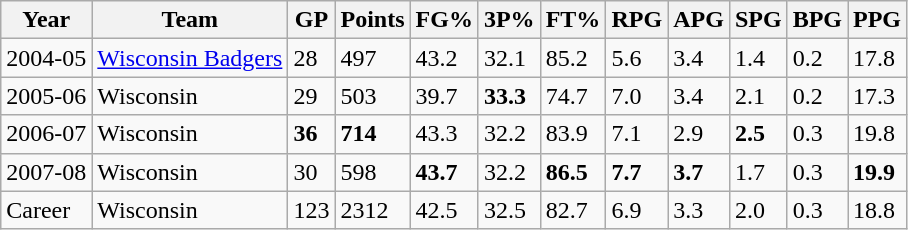<table class="wikitable">
<tr>
<th>Year</th>
<th>Team</th>
<th>GP</th>
<th>Points</th>
<th>FG%</th>
<th>3P%</th>
<th>FT%</th>
<th>RPG</th>
<th>APG</th>
<th>SPG</th>
<th>BPG</th>
<th>PPG</th>
</tr>
<tr>
<td>2004-05</td>
<td><a href='#'>Wisconsin Badgers</a></td>
<td>28</td>
<td>497</td>
<td>43.2</td>
<td>32.1</td>
<td>85.2</td>
<td>5.6</td>
<td>3.4</td>
<td>1.4</td>
<td>0.2</td>
<td>17.8</td>
</tr>
<tr>
<td>2005-06</td>
<td>Wisconsin</td>
<td>29</td>
<td>503</td>
<td>39.7</td>
<td><strong>33.3</strong></td>
<td>74.7</td>
<td>7.0</td>
<td>3.4</td>
<td>2.1</td>
<td>0.2</td>
<td>17.3</td>
</tr>
<tr>
<td>2006-07</td>
<td>Wisconsin</td>
<td><strong>36</strong></td>
<td><strong>714</strong></td>
<td>43.3</td>
<td>32.2</td>
<td>83.9</td>
<td>7.1</td>
<td>2.9</td>
<td><strong>2.5</strong></td>
<td>0.3</td>
<td>19.8</td>
</tr>
<tr>
<td>2007-08</td>
<td>Wisconsin</td>
<td>30</td>
<td>598</td>
<td><strong>43.7</strong></td>
<td>32.2</td>
<td><strong>86.5</strong></td>
<td><strong>7.7</strong></td>
<td><strong>3.7</strong></td>
<td>1.7</td>
<td>0.3</td>
<td><strong>19.9</strong></td>
</tr>
<tr>
<td>Career</td>
<td>Wisconsin</td>
<td>123</td>
<td>2312</td>
<td>42.5</td>
<td>32.5</td>
<td>82.7</td>
<td>6.9</td>
<td>3.3</td>
<td>2.0</td>
<td>0.3</td>
<td>18.8</td>
</tr>
</table>
